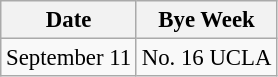<table class="wikitable" style="font-size:95%;">
<tr>
<th>Date</th>
<th colspan="1">Bye Week</th>
</tr>
<tr>
<td>September 11</td>
<td>No. 16 UCLA</td>
</tr>
</table>
